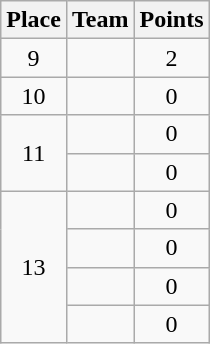<table class="wikitable" style="text-align:center; padding-bottom:0;">
<tr>
<th>Place</th>
<th style="text-align:left;">Team</th>
<th>Points</th>
</tr>
<tr>
<td>9</td>
<td align=left></td>
<td>2</td>
</tr>
<tr>
<td>10</td>
<td align=left></td>
<td>0</td>
</tr>
<tr>
<td rowspan=2>11</td>
<td align=left></td>
<td>0</td>
</tr>
<tr>
<td align=left></td>
<td>0</td>
</tr>
<tr>
<td rowspan=4>13</td>
<td align=left></td>
<td>0</td>
</tr>
<tr>
<td align=left></td>
<td>0</td>
</tr>
<tr>
<td align=left></td>
<td>0</td>
</tr>
<tr>
<td align=left></td>
<td>0</td>
</tr>
</table>
